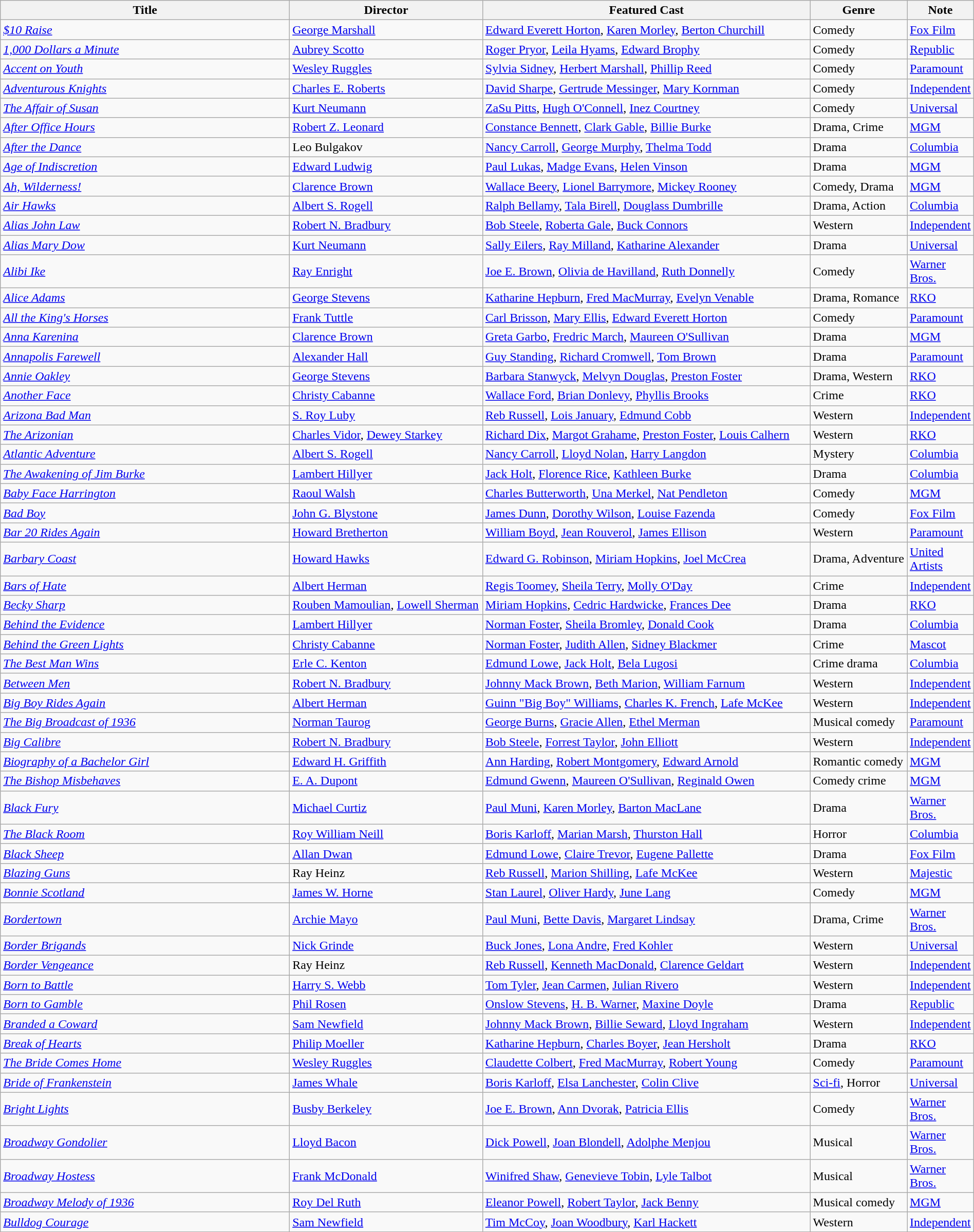<table class="wikitable" style="width:100%;">
<tr>
<th style="width:30%;">Title</th>
<th style="width:20%;">Director</th>
<th style="width:34%;">Featured Cast</th>
<th style="width:10%;">Genre</th>
<th style="width:10%;">Note</th>
</tr>
<tr>
<td><em><a href='#'>$10 Raise</a></em></td>
<td><a href='#'>George Marshall</a></td>
<td><a href='#'>Edward Everett Horton</a>, <a href='#'>Karen Morley</a>, <a href='#'>Berton Churchill</a></td>
<td>Comedy</td>
<td><a href='#'>Fox Film</a></td>
</tr>
<tr>
<td><em><a href='#'>1,000 Dollars a Minute</a></em></td>
<td><a href='#'>Aubrey Scotto</a></td>
<td><a href='#'>Roger Pryor</a>, <a href='#'>Leila Hyams</a>, <a href='#'>Edward Brophy</a></td>
<td>Comedy</td>
<td><a href='#'>Republic</a></td>
</tr>
<tr>
<td><em><a href='#'>Accent on Youth</a></em></td>
<td><a href='#'>Wesley Ruggles</a></td>
<td><a href='#'>Sylvia Sidney</a>, <a href='#'>Herbert Marshall</a>, <a href='#'>Phillip Reed</a></td>
<td>Comedy</td>
<td><a href='#'>Paramount</a></td>
</tr>
<tr>
<td><em><a href='#'>Adventurous Knights</a></em></td>
<td><a href='#'>Charles E. Roberts</a></td>
<td><a href='#'>David Sharpe</a>, <a href='#'>Gertrude Messinger</a>, <a href='#'>Mary Kornman</a></td>
<td>Comedy</td>
<td><a href='#'>Independent</a></td>
</tr>
<tr>
<td><em><a href='#'>The Affair of Susan</a></em></td>
<td><a href='#'>Kurt Neumann</a></td>
<td><a href='#'>ZaSu Pitts</a>, <a href='#'>Hugh O'Connell</a>, <a href='#'>Inez Courtney</a></td>
<td>Comedy</td>
<td><a href='#'>Universal</a></td>
</tr>
<tr>
<td><em><a href='#'>After Office Hours</a></em></td>
<td><a href='#'>Robert Z. Leonard</a></td>
<td><a href='#'>Constance Bennett</a>, <a href='#'>Clark Gable</a>, <a href='#'>Billie Burke</a></td>
<td>Drama, Crime</td>
<td><a href='#'>MGM</a></td>
</tr>
<tr>
<td><em><a href='#'>After the Dance</a></em></td>
<td>Leo Bulgakov</td>
<td><a href='#'>Nancy Carroll</a>, <a href='#'>George Murphy</a>, <a href='#'>Thelma Todd</a></td>
<td>Drama</td>
<td><a href='#'>Columbia</a></td>
</tr>
<tr>
<td><em><a href='#'>Age of Indiscretion</a></em></td>
<td><a href='#'>Edward Ludwig</a></td>
<td><a href='#'>Paul Lukas</a>, <a href='#'>Madge Evans</a>, <a href='#'>Helen Vinson</a></td>
<td>Drama</td>
<td><a href='#'>MGM</a></td>
</tr>
<tr>
<td><em><a href='#'>Ah, Wilderness!</a></em></td>
<td><a href='#'>Clarence Brown</a></td>
<td><a href='#'>Wallace Beery</a>, <a href='#'>Lionel Barrymore</a>, <a href='#'>Mickey Rooney</a></td>
<td>Comedy, Drama</td>
<td><a href='#'>MGM</a></td>
</tr>
<tr>
<td><em><a href='#'>Air Hawks</a></em></td>
<td><a href='#'>Albert S. Rogell</a></td>
<td><a href='#'>Ralph Bellamy</a>, <a href='#'>Tala Birell</a>, <a href='#'>Douglass Dumbrille</a></td>
<td>Drama, Action</td>
<td><a href='#'>Columbia</a></td>
</tr>
<tr>
<td><em><a href='#'>Alias John Law</a></em></td>
<td><a href='#'>Robert N. Bradbury</a></td>
<td><a href='#'>Bob Steele</a>, <a href='#'>Roberta Gale</a>, <a href='#'>Buck Connors</a></td>
<td>Western</td>
<td><a href='#'>Independent</a></td>
</tr>
<tr>
<td><em><a href='#'>Alias Mary Dow</a></em></td>
<td><a href='#'>Kurt Neumann</a></td>
<td><a href='#'>Sally Eilers</a>, <a href='#'>Ray Milland</a>, <a href='#'>Katharine Alexander</a></td>
<td>Drama</td>
<td><a href='#'>Universal</a></td>
</tr>
<tr>
<td><em><a href='#'>Alibi Ike</a></em></td>
<td><a href='#'>Ray Enright</a></td>
<td><a href='#'>Joe E. Brown</a>, <a href='#'>Olivia de Havilland</a>, <a href='#'>Ruth Donnelly</a></td>
<td>Comedy</td>
<td><a href='#'>Warner Bros.</a></td>
</tr>
<tr>
<td><em><a href='#'>Alice Adams</a></em></td>
<td><a href='#'>George Stevens</a></td>
<td><a href='#'>Katharine Hepburn</a>, <a href='#'>Fred MacMurray</a>, <a href='#'>Evelyn Venable</a></td>
<td>Drama, Romance</td>
<td><a href='#'>RKO</a></td>
</tr>
<tr>
<td><em><a href='#'>All the King's Horses</a></em></td>
<td><a href='#'>Frank Tuttle</a></td>
<td><a href='#'>Carl Brisson</a>, <a href='#'>Mary Ellis</a>, <a href='#'>Edward Everett Horton</a></td>
<td>Comedy</td>
<td><a href='#'>Paramount</a></td>
</tr>
<tr>
<td><em><a href='#'>Anna Karenina</a></em></td>
<td><a href='#'>Clarence Brown</a></td>
<td><a href='#'>Greta Garbo</a>, <a href='#'>Fredric March</a>, <a href='#'>Maureen O'Sullivan</a></td>
<td>Drama</td>
<td><a href='#'>MGM</a></td>
</tr>
<tr>
<td><em><a href='#'>Annapolis Farewell</a></em></td>
<td><a href='#'>Alexander Hall</a></td>
<td><a href='#'>Guy Standing</a>, <a href='#'>Richard Cromwell</a>, <a href='#'>Tom Brown</a></td>
<td>Drama</td>
<td><a href='#'>Paramount</a></td>
</tr>
<tr>
<td><em><a href='#'>Annie Oakley</a></em></td>
<td><a href='#'>George Stevens</a></td>
<td><a href='#'>Barbara Stanwyck</a>, <a href='#'>Melvyn Douglas</a>, <a href='#'>Preston Foster</a></td>
<td>Drama, Western</td>
<td><a href='#'>RKO</a></td>
</tr>
<tr>
<td><em><a href='#'>Another Face</a></em></td>
<td><a href='#'>Christy Cabanne</a></td>
<td><a href='#'>Wallace Ford</a>, <a href='#'>Brian Donlevy</a>, <a href='#'>Phyllis Brooks</a></td>
<td>Crime</td>
<td><a href='#'>RKO</a></td>
</tr>
<tr>
<td><em><a href='#'>Arizona Bad Man</a></em></td>
<td><a href='#'>S. Roy Luby</a></td>
<td><a href='#'>Reb Russell</a>, <a href='#'>Lois January</a>, <a href='#'>Edmund Cobb</a></td>
<td>Western</td>
<td><a href='#'>Independent</a></td>
</tr>
<tr>
<td><em><a href='#'>The Arizonian</a></em></td>
<td><a href='#'>Charles Vidor</a>, <a href='#'>Dewey Starkey</a></td>
<td><a href='#'>Richard Dix</a>, <a href='#'>Margot Grahame</a>, <a href='#'>Preston Foster</a>, <a href='#'>Louis Calhern</a></td>
<td>Western</td>
<td><a href='#'>RKO</a></td>
</tr>
<tr>
<td><em><a href='#'>Atlantic Adventure</a></em></td>
<td><a href='#'>Albert S. Rogell</a></td>
<td><a href='#'>Nancy Carroll</a>, <a href='#'>Lloyd Nolan</a>, <a href='#'>Harry Langdon</a></td>
<td>Mystery</td>
<td><a href='#'>Columbia</a></td>
</tr>
<tr>
<td><em><a href='#'>The Awakening of Jim Burke</a></em></td>
<td><a href='#'>Lambert Hillyer</a></td>
<td><a href='#'>Jack Holt</a>, <a href='#'>Florence Rice</a>, <a href='#'>Kathleen Burke</a></td>
<td>Drama</td>
<td><a href='#'>Columbia</a></td>
</tr>
<tr>
<td><em><a href='#'>Baby Face Harrington</a></em></td>
<td><a href='#'>Raoul Walsh</a></td>
<td><a href='#'>Charles Butterworth</a>, <a href='#'>Una Merkel</a>, <a href='#'>Nat Pendleton</a></td>
<td>Comedy</td>
<td><a href='#'>MGM</a></td>
</tr>
<tr>
<td><em><a href='#'>Bad Boy</a></em></td>
<td><a href='#'>John G. Blystone</a></td>
<td><a href='#'>James Dunn</a>, <a href='#'>Dorothy Wilson</a>, <a href='#'>Louise Fazenda</a></td>
<td>Comedy</td>
<td><a href='#'>Fox Film</a></td>
</tr>
<tr>
<td><em><a href='#'>Bar 20 Rides Again</a></em></td>
<td><a href='#'>Howard Bretherton</a></td>
<td><a href='#'>William Boyd</a>, <a href='#'>Jean Rouverol</a>, <a href='#'>James Ellison</a></td>
<td>Western</td>
<td><a href='#'>Paramount</a></td>
</tr>
<tr>
<td><em><a href='#'>Barbary Coast</a></em></td>
<td><a href='#'>Howard Hawks</a></td>
<td><a href='#'>Edward G. Robinson</a>, <a href='#'>Miriam Hopkins</a>, <a href='#'>Joel McCrea</a></td>
<td>Drama, Adventure</td>
<td><a href='#'>United Artists</a></td>
</tr>
<tr>
<td><em><a href='#'>Bars of Hate</a></em></td>
<td><a href='#'>Albert Herman</a></td>
<td><a href='#'>Regis Toomey</a>, <a href='#'>Sheila Terry</a>, <a href='#'>Molly O'Day</a></td>
<td>Crime</td>
<td><a href='#'>Independent</a></td>
</tr>
<tr>
<td><em><a href='#'>Becky Sharp</a></em></td>
<td><a href='#'>Rouben Mamoulian</a>, <a href='#'>Lowell Sherman</a></td>
<td><a href='#'>Miriam Hopkins</a>, <a href='#'>Cedric Hardwicke</a>, <a href='#'>Frances Dee</a></td>
<td>Drama</td>
<td><a href='#'>RKO</a></td>
</tr>
<tr>
<td><em><a href='#'>Behind the Evidence</a></em></td>
<td><a href='#'>Lambert Hillyer</a></td>
<td><a href='#'>Norman Foster</a>, <a href='#'>Sheila Bromley</a>, <a href='#'>Donald Cook</a></td>
<td>Drama</td>
<td><a href='#'>Columbia</a></td>
</tr>
<tr>
<td><em><a href='#'>Behind the Green Lights</a></em></td>
<td><a href='#'>Christy Cabanne</a></td>
<td><a href='#'>Norman Foster</a>, <a href='#'>Judith Allen</a>, <a href='#'>Sidney Blackmer</a></td>
<td>Crime</td>
<td><a href='#'>Mascot</a></td>
</tr>
<tr>
<td><em><a href='#'>The Best Man Wins</a></em></td>
<td><a href='#'>Erle C. Kenton</a></td>
<td><a href='#'>Edmund Lowe</a>, <a href='#'>Jack Holt</a>, <a href='#'>Bela Lugosi</a></td>
<td>Crime drama</td>
<td><a href='#'>Columbia</a></td>
</tr>
<tr>
<td><em><a href='#'>Between Men</a></em></td>
<td><a href='#'>Robert N. Bradbury</a></td>
<td><a href='#'>Johnny Mack Brown</a>, <a href='#'>Beth Marion</a>, <a href='#'>William Farnum</a></td>
<td>Western</td>
<td><a href='#'>Independent</a></td>
</tr>
<tr>
<td><em><a href='#'>Big Boy Rides Again</a></em></td>
<td><a href='#'>Albert Herman</a></td>
<td><a href='#'>Guinn "Big Boy" Williams</a>, <a href='#'>Charles K. French</a>, <a href='#'>Lafe McKee</a></td>
<td>Western</td>
<td><a href='#'>Independent</a></td>
</tr>
<tr>
<td><em><a href='#'>The Big Broadcast of 1936</a></em></td>
<td><a href='#'>Norman Taurog</a></td>
<td><a href='#'>George Burns</a>, <a href='#'>Gracie Allen</a>, <a href='#'>Ethel Merman</a></td>
<td>Musical comedy</td>
<td><a href='#'>Paramount</a></td>
</tr>
<tr>
<td><em><a href='#'>Big Calibre</a></em></td>
<td><a href='#'>Robert N. Bradbury</a></td>
<td><a href='#'>Bob Steele</a>, <a href='#'>Forrest Taylor</a>, <a href='#'>John Elliott</a></td>
<td>Western</td>
<td><a href='#'>Independent</a></td>
</tr>
<tr>
<td><em><a href='#'>Biography of a Bachelor Girl</a></em></td>
<td><a href='#'>Edward H. Griffith</a></td>
<td><a href='#'>Ann Harding</a>, <a href='#'>Robert Montgomery</a>, <a href='#'>Edward Arnold</a></td>
<td>Romantic comedy</td>
<td><a href='#'>MGM</a></td>
</tr>
<tr>
<td><em><a href='#'>The Bishop Misbehaves</a></em></td>
<td><a href='#'>E. A. Dupont</a></td>
<td><a href='#'>Edmund Gwenn</a>, <a href='#'>Maureen O'Sullivan</a>, <a href='#'>Reginald Owen</a></td>
<td>Comedy crime</td>
<td><a href='#'>MGM</a></td>
</tr>
<tr>
<td><em><a href='#'>Black Fury</a></em></td>
<td><a href='#'>Michael Curtiz</a></td>
<td><a href='#'>Paul Muni</a>, <a href='#'>Karen Morley</a>, <a href='#'>Barton MacLane</a></td>
<td>Drama</td>
<td><a href='#'>Warner Bros.</a></td>
</tr>
<tr>
<td><em><a href='#'>The Black Room</a></em></td>
<td><a href='#'>Roy William Neill</a></td>
<td><a href='#'>Boris Karloff</a>, <a href='#'>Marian Marsh</a>, <a href='#'>Thurston Hall</a></td>
<td>Horror</td>
<td><a href='#'>Columbia</a></td>
</tr>
<tr>
<td><em><a href='#'>Black Sheep</a></em></td>
<td><a href='#'>Allan Dwan</a></td>
<td><a href='#'>Edmund Lowe</a>, <a href='#'>Claire Trevor</a>, <a href='#'>Eugene Pallette</a></td>
<td>Drama</td>
<td><a href='#'>Fox Film</a></td>
</tr>
<tr>
<td><em><a href='#'>Blazing Guns</a></em></td>
<td>Ray Heinz</td>
<td><a href='#'>Reb Russell</a>, <a href='#'>Marion Shilling</a>, <a href='#'>Lafe McKee</a></td>
<td>Western</td>
<td><a href='#'>Majestic</a></td>
</tr>
<tr>
<td><em><a href='#'>Bonnie Scotland</a></em></td>
<td><a href='#'>James W. Horne</a></td>
<td><a href='#'>Stan Laurel</a>, <a href='#'>Oliver Hardy</a>, <a href='#'>June Lang</a></td>
<td>Comedy</td>
<td><a href='#'>MGM</a></td>
</tr>
<tr>
<td><em><a href='#'>Bordertown</a></em></td>
<td><a href='#'>Archie Mayo</a></td>
<td><a href='#'>Paul Muni</a>, <a href='#'>Bette Davis</a>, <a href='#'>Margaret Lindsay</a></td>
<td>Drama, Crime</td>
<td><a href='#'>Warner Bros.</a></td>
</tr>
<tr>
<td><em><a href='#'>Border Brigands</a></em></td>
<td><a href='#'>Nick Grinde</a></td>
<td><a href='#'>Buck Jones</a>, <a href='#'>Lona Andre</a>, <a href='#'>Fred Kohler</a></td>
<td>Western</td>
<td><a href='#'>Universal</a></td>
</tr>
<tr>
<td><em><a href='#'>Border Vengeance</a></em></td>
<td>Ray Heinz</td>
<td><a href='#'>Reb Russell</a>, <a href='#'>Kenneth MacDonald</a>, <a href='#'>Clarence Geldart</a></td>
<td>Western</td>
<td><a href='#'>Independent</a></td>
</tr>
<tr>
<td><em><a href='#'>Born to Battle</a></em></td>
<td><a href='#'>Harry S. Webb</a></td>
<td><a href='#'>Tom Tyler</a>, <a href='#'>Jean Carmen</a>, <a href='#'>Julian Rivero</a></td>
<td>Western</td>
<td><a href='#'>Independent</a></td>
</tr>
<tr>
<td><em><a href='#'>Born to Gamble</a></em></td>
<td><a href='#'>Phil Rosen</a></td>
<td><a href='#'>Onslow Stevens</a>, <a href='#'>H. B. Warner</a>, <a href='#'>Maxine Doyle</a></td>
<td>Drama</td>
<td><a href='#'>Republic</a></td>
</tr>
<tr>
<td><em><a href='#'>Branded a Coward</a></em></td>
<td><a href='#'>Sam Newfield</a></td>
<td><a href='#'>Johnny Mack Brown</a>, <a href='#'>Billie Seward</a>, <a href='#'>Lloyd Ingraham</a></td>
<td>Western</td>
<td><a href='#'>Independent</a></td>
</tr>
<tr>
<td><em><a href='#'>Break of Hearts</a></em></td>
<td><a href='#'>Philip Moeller</a></td>
<td><a href='#'>Katharine Hepburn</a>, <a href='#'>Charles Boyer</a>, <a href='#'>Jean Hersholt</a></td>
<td>Drama</td>
<td><a href='#'>RKO</a></td>
</tr>
<tr>
<td><em><a href='#'>The Bride Comes Home</a></em></td>
<td><a href='#'>Wesley Ruggles</a></td>
<td><a href='#'>Claudette Colbert</a>, <a href='#'>Fred MacMurray</a>, <a href='#'>Robert Young</a></td>
<td>Comedy</td>
<td><a href='#'>Paramount</a></td>
</tr>
<tr>
<td><em><a href='#'>Bride of Frankenstein</a></em></td>
<td><a href='#'>James Whale</a></td>
<td><a href='#'>Boris Karloff</a>, <a href='#'>Elsa Lanchester</a>, <a href='#'>Colin Clive</a></td>
<td><a href='#'>Sci-fi</a>, Horror</td>
<td><a href='#'>Universal</a></td>
</tr>
<tr>
<td><em><a href='#'>Bright Lights</a></em></td>
<td><a href='#'>Busby Berkeley</a></td>
<td><a href='#'>Joe E. Brown</a>, <a href='#'>Ann Dvorak</a>, <a href='#'>Patricia Ellis</a></td>
<td>Comedy</td>
<td><a href='#'>Warner Bros.</a></td>
</tr>
<tr>
<td><em><a href='#'>Broadway Gondolier</a></em></td>
<td><a href='#'>Lloyd Bacon</a></td>
<td><a href='#'>Dick Powell</a>, <a href='#'>Joan Blondell</a>, <a href='#'>Adolphe Menjou</a></td>
<td>Musical</td>
<td><a href='#'>Warner Bros.</a></td>
</tr>
<tr>
<td><em><a href='#'>Broadway Hostess</a></em></td>
<td><a href='#'>Frank McDonald</a></td>
<td><a href='#'>Winifred Shaw</a>, <a href='#'>Genevieve Tobin</a>, <a href='#'>Lyle Talbot</a></td>
<td>Musical</td>
<td><a href='#'>Warner Bros.</a></td>
</tr>
<tr>
<td><em><a href='#'>Broadway Melody of 1936</a></em></td>
<td><a href='#'>Roy Del Ruth</a></td>
<td><a href='#'>Eleanor Powell</a>, <a href='#'>Robert Taylor</a>, <a href='#'>Jack Benny</a></td>
<td>Musical comedy</td>
<td><a href='#'>MGM</a></td>
</tr>
<tr>
<td><em><a href='#'>Bulldog Courage</a></em></td>
<td><a href='#'>Sam Newfield</a></td>
<td><a href='#'>Tim McCoy</a>, <a href='#'>Joan Woodbury</a>, <a href='#'>Karl Hackett</a></td>
<td>Western</td>
<td><a href='#'>Independent</a></td>
</tr>
</table>
